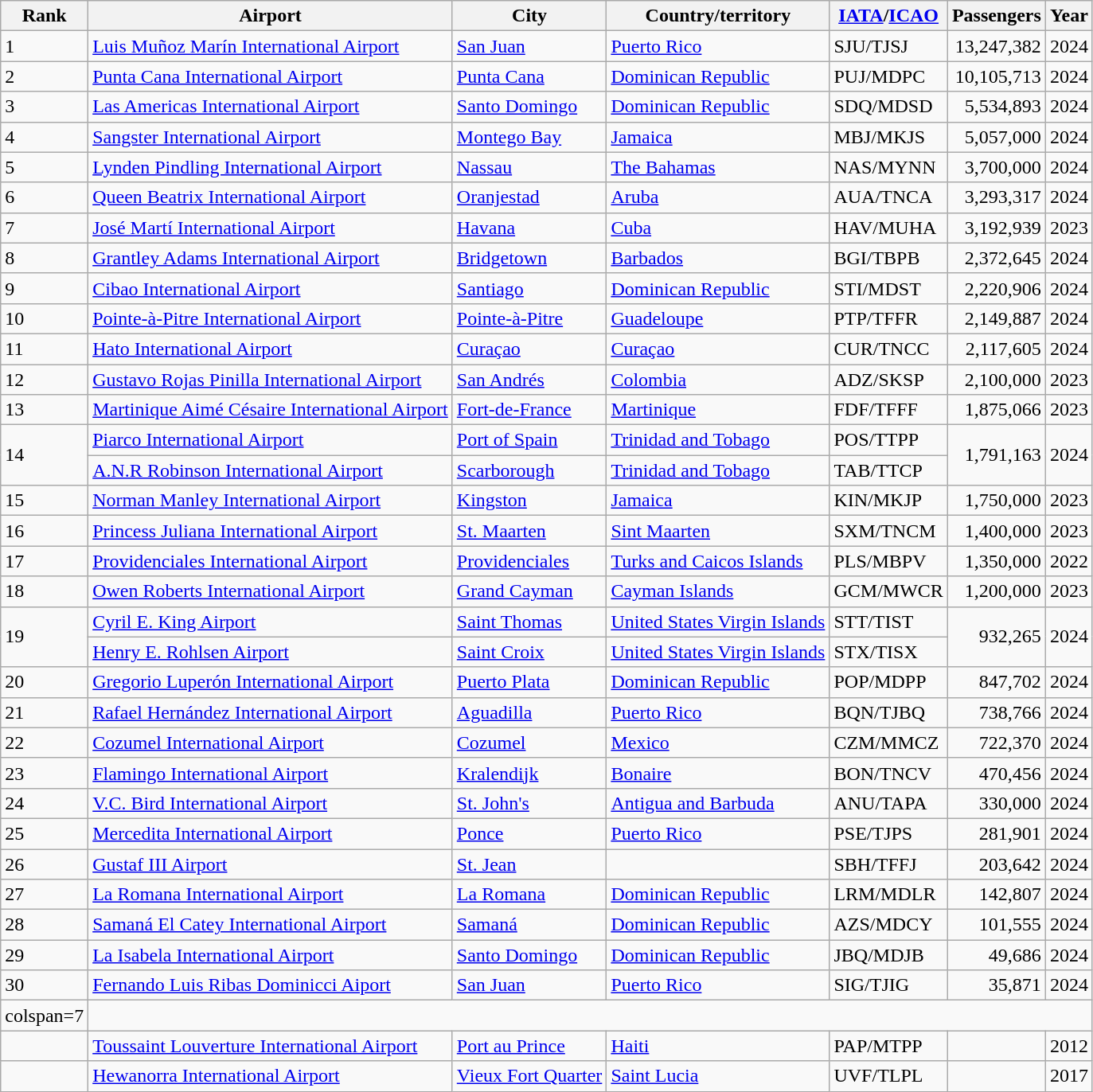<table class="wikitable sortable">
<tr>
<th>Rank</th>
<th>Airport</th>
<th>City</th>
<th>Country/territory</th>
<th><a href='#'>IATA</a>/<a href='#'>ICAO</a></th>
<th data-sort-type="number">Passengers</th>
<th>Year</th>
</tr>
<tr>
<td>1</td>
<td><a href='#'>Luis Muñoz Marín International Airport</a></td>
<td><a href='#'>San Juan</a></td>
<td> <a href='#'>Puerto Rico</a></td>
<td>SJU/TJSJ</td>
<td align="right">13,247,382</td>
<td>2024</td>
</tr>
<tr>
<td>2</td>
<td><a href='#'>Punta Cana International Airport</a></td>
<td><a href='#'>Punta Cana</a></td>
<td> <a href='#'>Dominican Republic</a></td>
<td>PUJ/MDPC</td>
<td align="right">10,105,713</td>
<td>2024</td>
</tr>
<tr>
<td>3</td>
<td><a href='#'>Las Americas International Airport</a></td>
<td><a href='#'>Santo Domingo</a></td>
<td> <a href='#'>Dominican Republic</a></td>
<td>SDQ/MDSD</td>
<td align="right">5,534,893</td>
<td>2024</td>
</tr>
<tr>
<td>4</td>
<td><a href='#'>Sangster International Airport</a></td>
<td><a href='#'>Montego Bay</a></td>
<td> <a href='#'>Jamaica</a></td>
<td>MBJ/MKJS</td>
<td align="right">5,057,000</td>
<td>2024</td>
</tr>
<tr>
<td>5</td>
<td><a href='#'>Lynden Pindling International Airport</a></td>
<td><a href='#'>Nassau</a></td>
<td> <a href='#'>The Bahamas</a></td>
<td>NAS/MYNN</td>
<td align="right">3,700,000</td>
<td>2024</td>
</tr>
<tr>
<td>6</td>
<td><a href='#'>Queen Beatrix International Airport</a></td>
<td><a href='#'>Oranjestad</a></td>
<td> <a href='#'>Aruba</a></td>
<td>AUA/TNCA</td>
<td align="right">3,293,317</td>
<td>2024</td>
</tr>
<tr>
<td>7</td>
<td><a href='#'>José Martí International Airport</a></td>
<td><a href='#'>Havana</a></td>
<td> <a href='#'>Cuba</a></td>
<td>HAV/MUHA</td>
<td align="right">3,192,939</td>
<td>2023</td>
</tr>
<tr>
<td>8</td>
<td><a href='#'>Grantley Adams International Airport</a></td>
<td><a href='#'>Bridgetown</a></td>
<td> <a href='#'>Barbados</a></td>
<td>BGI/TBPB</td>
<td align="right">2,372,645</td>
<td>2024</td>
</tr>
<tr>
<td>9</td>
<td><a href='#'>Cibao International Airport</a></td>
<td><a href='#'>Santiago</a></td>
<td> <a href='#'>Dominican Republic</a></td>
<td>STI/MDST</td>
<td align="right">2,220,906</td>
<td>2024</td>
</tr>
<tr>
<td>10</td>
<td><a href='#'>Pointe-à-Pitre International Airport</a></td>
<td><a href='#'>Pointe-à-Pitre</a></td>
<td> <a href='#'>Guadeloupe</a></td>
<td>PTP/TFFR</td>
<td align="right">2,149,887</td>
<td>2024</td>
</tr>
<tr>
<td>11</td>
<td><a href='#'>Hato International Airport</a></td>
<td><a href='#'>Curaçao</a></td>
<td> <a href='#'>Curaçao</a></td>
<td>CUR/TNCC</td>
<td align="right">2,117,605</td>
<td>2024</td>
</tr>
<tr>
<td>12</td>
<td><a href='#'>Gustavo Rojas Pinilla International Airport</a></td>
<td><a href='#'>San Andrés</a></td>
<td> <a href='#'>Colombia</a></td>
<td>ADZ/SKSP</td>
<td align="right">2,100,000</td>
<td>2023</td>
</tr>
<tr>
<td>13</td>
<td><a href='#'>Martinique Aimé Césaire International Airport</a></td>
<td><a href='#'>Fort-de-France</a></td>
<td> <a href='#'>Martinique</a></td>
<td>FDF/TFFF</td>
<td align="right">1,875,066</td>
<td>2023</td>
</tr>
<tr>
<td rowspan="2">14</td>
<td><a href='#'>Piarco International Airport</a></td>
<td><a href='#'>Port of Spain</a></td>
<td> <a href='#'>Trinidad and Tobago</a></td>
<td>POS/TTPP</td>
<td rowspan="2" align="right">1,791,163</td>
<td rowspan="2">2024</td>
</tr>
<tr>
<td><a href='#'>A.N.R Robinson International Airport</a></td>
<td><a href='#'>Scarborough</a></td>
<td> <a href='#'>Trinidad and Tobago</a></td>
<td>TAB/TTCP</td>
</tr>
<tr>
<td>15</td>
<td><a href='#'>Norman Manley International Airport</a></td>
<td><a href='#'>Kingston</a></td>
<td> <a href='#'>Jamaica</a></td>
<td>KIN/MKJP</td>
<td align="right">1,750,000</td>
<td>2023</td>
</tr>
<tr>
<td>16</td>
<td><a href='#'>Princess Juliana International Airport</a></td>
<td><a href='#'>St. Maarten</a></td>
<td> <a href='#'>Sint Maarten</a></td>
<td>SXM/TNCM</td>
<td align="right">1,400,000</td>
<td>2023</td>
</tr>
<tr>
<td>17</td>
<td><a href='#'>Providenciales International Airport</a></td>
<td><a href='#'>Providenciales</a></td>
<td> <a href='#'>Turks and Caicos Islands</a></td>
<td>PLS/MBPV</td>
<td align="right">1,350,000</td>
<td>2022</td>
</tr>
<tr>
<td>18</td>
<td><a href='#'>Owen Roberts International Airport</a></td>
<td><a href='#'>Grand Cayman</a></td>
<td> <a href='#'>Cayman Islands</a></td>
<td>GCM/MWCR</td>
<td align="right">1,200,000</td>
<td>2023</td>
</tr>
<tr>
<td rowspan="2">19</td>
<td><a href='#'>Cyril E. King Airport</a></td>
<td><a href='#'>Saint Thomas</a></td>
<td> <a href='#'>United States Virgin Islands</a></td>
<td>STT/TIST</td>
<td rowspan="2" align="right">932,265</td>
<td rowspan="2">2024</td>
</tr>
<tr>
<td><a href='#'>Henry E. Rohlsen Airport</a></td>
<td><a href='#'>Saint Croix</a></td>
<td> <a href='#'>United States Virgin Islands</a></td>
<td>STX/TISX</td>
</tr>
<tr>
<td>20</td>
<td><a href='#'>Gregorio Luperón International Airport</a></td>
<td><a href='#'>Puerto Plata</a></td>
<td> <a href='#'>Dominican Republic</a></td>
<td>POP/MDPP</td>
<td align="right">847,702</td>
<td>2024</td>
</tr>
<tr>
<td>21</td>
<td><a href='#'>Rafael Hernández International Airport</a></td>
<td><a href='#'>Aguadilla</a></td>
<td> <a href='#'>Puerto Rico</a></td>
<td>BQN/TJBQ</td>
<td align="right">738,766</td>
<td>2024</td>
</tr>
<tr>
<td>22</td>
<td><a href='#'>Cozumel International Airport</a></td>
<td><a href='#'>Cozumel</a></td>
<td> <a href='#'>Mexico</a></td>
<td>CZM/MMCZ</td>
<td align="right">722,370</td>
<td>2024</td>
</tr>
<tr>
<td>23</td>
<td><a href='#'>Flamingo International Airport</a></td>
<td><a href='#'>Kralendijk</a></td>
<td> <a href='#'>Bonaire</a></td>
<td>BON/TNCV</td>
<td align="right">470,456</td>
<td>2024</td>
</tr>
<tr>
<td>24</td>
<td><a href='#'>V.C. Bird International Airport</a></td>
<td><a href='#'>St. John's</a></td>
<td> <a href='#'>Antigua and Barbuda</a></td>
<td>ANU/TAPA</td>
<td align="right">330,000</td>
<td>2024</td>
</tr>
<tr>
<td>25</td>
<td><a href='#'>Mercedita International Airport</a></td>
<td><a href='#'>Ponce</a></td>
<td> <a href='#'>Puerto Rico</a></td>
<td>PSE/TJPS</td>
<td align="right">281,901</td>
<td>2024</td>
</tr>
<tr>
<td>26</td>
<td><a href='#'>Gustaf III Airport</a></td>
<td><a href='#'>St. Jean</a></td>
<td></td>
<td>SBH/TFFJ</td>
<td align="right">203,642</td>
<td>2024</td>
</tr>
<tr>
<td>27</td>
<td><a href='#'>La Romana International Airport</a></td>
<td><a href='#'>La Romana</a></td>
<td> <a href='#'>Dominican Republic</a></td>
<td>LRM/MDLR</td>
<td align="right">142,807</td>
<td>2024</td>
</tr>
<tr>
<td>28</td>
<td><a href='#'>Samaná El Catey International Airport</a></td>
<td><a href='#'>Samaná</a></td>
<td> <a href='#'>Dominican Republic</a></td>
<td>AZS/MDCY</td>
<td align="right">101,555</td>
<td>2024</td>
</tr>
<tr>
<td>29</td>
<td><a href='#'>La Isabela International Airport</a></td>
<td><a href='#'>Santo Domingo</a></td>
<td> <a href='#'>Dominican Republic</a></td>
<td>JBQ/MDJB</td>
<td align="right">49,686</td>
<td>2024</td>
</tr>
<tr>
<td>30</td>
<td><a href='#'>Fernando Luis Ribas Dominicci Aiport</a></td>
<td><a href='#'>San Juan</a></td>
<td> <a href='#'>Puerto Rico</a></td>
<td>SIG/TJIG</td>
<td align="right">35,871</td>
<td>2024</td>
</tr>
<tr>
<td>colspan=7 </td>
</tr>
<tr>
<td></td>
<td><a href='#'>Toussaint Louverture International Airport</a></td>
<td><a href='#'>Port au Prince</a></td>
<td> <a href='#'>Haiti</a></td>
<td>PAP/MTPP</td>
<td align="right"></td>
<td>2012</td>
</tr>
<tr>
<td></td>
<td><a href='#'>Hewanorra International Airport</a></td>
<td><a href='#'>Vieux Fort Quarter</a></td>
<td> <a href='#'>Saint Lucia</a></td>
<td>UVF/TLPL</td>
<td align="right"></td>
<td>2017</td>
</tr>
</table>
